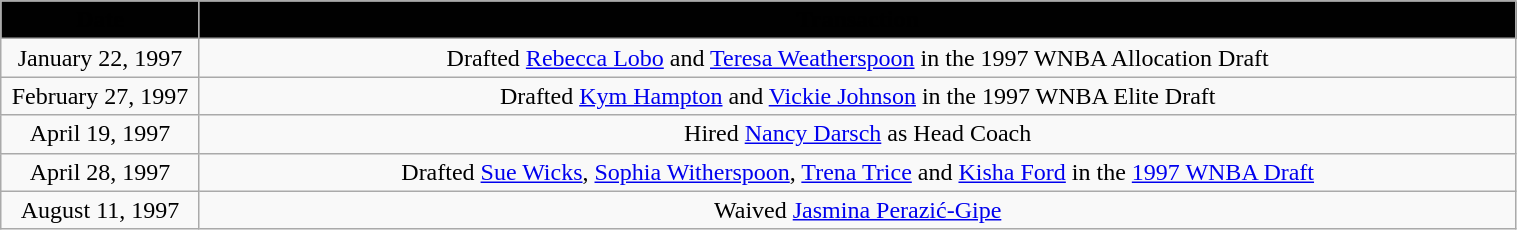<table class="wikitable" style="width:80%; text-align: center;">
<tr>
<th style="background: #010101" width=125"><span>Date</span></th>
<th style="background: #010101" colspan="2"><span>Transaction</span></th>
</tr>
<tr>
<td>January 22, 1997</td>
<td>Drafted <a href='#'>Rebecca Lobo</a> and <a href='#'>Teresa Weatherspoon</a> in the 1997 WNBA Allocation Draft</td>
</tr>
<tr>
<td>February 27, 1997</td>
<td>Drafted <a href='#'>Kym Hampton</a> and <a href='#'>Vickie Johnson</a> in the 1997 WNBA Elite Draft</td>
</tr>
<tr>
<td>April 19, 1997</td>
<td>Hired <a href='#'>Nancy Darsch</a> as Head Coach</td>
</tr>
<tr>
<td>April 28, 1997</td>
<td>Drafted <a href='#'>Sue Wicks</a>, <a href='#'>Sophia Witherspoon</a>, <a href='#'>Trena Trice</a> and <a href='#'>Kisha Ford</a> in the <a href='#'>1997 WNBA Draft</a></td>
</tr>
<tr>
<td>August 11, 1997</td>
<td>Waived <a href='#'>Jasmina Perazić-Gipe</a></td>
</tr>
</table>
